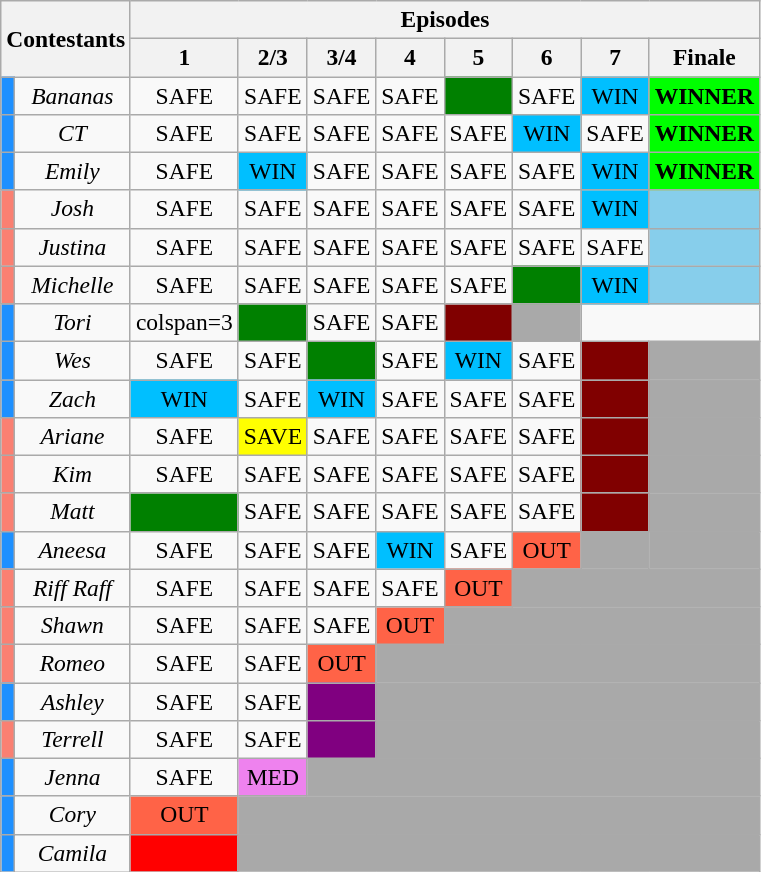<table class="wikitable" style="text-align:center; font-size:98%">
<tr>
<th rowspan=2 colspan=2>Contestants</th>
<th colspan=8>Episodes</th>
</tr>
<tr>
<th>1</th>
<th>2/3</th>
<th>3/4</th>
<th>4</th>
<th>5</th>
<th>6</th>
<th>7</th>
<th>Finale</th>
</tr>
<tr>
<td bgcolor="dodgerblue"></td>
<td nowrap><em>Bananas</em></td>
<td>SAFE</td>
<td>SAFE</td>
<td>SAFE</td>
<td>SAFE</td>
<td bgcolor="green"></td>
<td>SAFE</td>
<td bgcolor="deepskyblue">WIN</td>
<td bgcolor="lime"><strong>WINNER</strong></td>
</tr>
<tr>
<td bgcolor="dodgerblue"></td>
<td nowrap><em>CT</em></td>
<td>SAFE</td>
<td>SAFE</td>
<td>SAFE</td>
<td>SAFE</td>
<td>SAFE</td>
<td bgcolor="deepskyblue">WIN</td>
<td>SAFE</td>
<td bgcolor="lime"><strong>WINNER</strong></td>
</tr>
<tr>
<td bgcolor="dodgerblue"></td>
<td nowrap><em>Emily</em></td>
<td>SAFE</td>
<td bgcolor="deepskyblue">WIN</td>
<td>SAFE</td>
<td>SAFE</td>
<td>SAFE</td>
<td>SAFE</td>
<td bgcolor="deepskyblue">WIN</td>
<td bgcolor="lime"><strong>WINNER</strong></td>
</tr>
<tr>
<td bgcolor="salmon"></td>
<td nowrap><em>Josh</em></td>
<td>SAFE</td>
<td>SAFE</td>
<td>SAFE</td>
<td>SAFE</td>
<td>SAFE</td>
<td>SAFE</td>
<td bgcolor="deepskyblue">WIN</td>
<td bgcolor="skyblue"></td>
</tr>
<tr>
<td bgcolor="salmon"></td>
<td nowrap><em>Justina</em></td>
<td>SAFE</td>
<td>SAFE</td>
<td>SAFE</td>
<td>SAFE</td>
<td>SAFE</td>
<td>SAFE</td>
<td>SAFE</td>
<td bgcolor="skyblue"></td>
</tr>
<tr>
<td bgcolor="salmon"></td>
<td nowrap><em>Michelle</em></td>
<td>SAFE</td>
<td>SAFE</td>
<td>SAFE</td>
<td>SAFE</td>
<td>SAFE</td>
<td bgcolor="green"></td>
<td bgcolor="deepskyblue">WIN</td>
<td bgcolor="skyblue"></td>
</tr>
<tr>
<td bgcolor="dodgerblue"></td>
<td nowrap><em>Tori</em></td>
<td>colspan=3 </td>
<td bgcolor="green"></td>
<td>SAFE</td>
<td>SAFE</td>
<td bgcolor="maroon"></td>
<td bgcolor="darkgray"></td>
</tr>
<tr>
<td bgcolor="dodgerblue"></td>
<td nowrap><em>Wes</em></td>
<td>SAFE</td>
<td>SAFE</td>
<td bgcolor="green"></td>
<td>SAFE</td>
<td bgcolor="deepskyblue">WIN</td>
<td>SAFE</td>
<td bgcolor="maroon"></td>
<td bgcolor="darkgray"></td>
</tr>
<tr>
<td bgcolor="dodgerblue"></td>
<td nowrap><em>Zach</em></td>
<td bgcolor="deepskyblue">WIN</td>
<td>SAFE</td>
<td bgcolor="deepskyblue">WIN</td>
<td>SAFE</td>
<td>SAFE</td>
<td>SAFE</td>
<td bgcolor="maroon"></td>
<td bgcolor="darkgray"></td>
</tr>
<tr>
<td bgcolor="salmon"></td>
<td nowrap><em>Ariane</em></td>
<td>SAFE</td>
<td bgcolor="yellow">SAVE</td>
<td>SAFE</td>
<td>SAFE</td>
<td>SAFE</td>
<td>SAFE</td>
<td bgcolor="maroon"></td>
<td bgcolor="darkgray"></td>
</tr>
<tr>
<td bgcolor="salmon"></td>
<td nowrap><em>Kim</em></td>
<td>SAFE</td>
<td>SAFE</td>
<td>SAFE</td>
<td>SAFE</td>
<td>SAFE</td>
<td>SAFE</td>
<td bgcolor="maroon"></td>
<td bgcolor="darkgray"></td>
</tr>
<tr>
<td bgcolor="salmon"></td>
<td nowrap><em>Matt</em></td>
<td bgcolor="green"></td>
<td>SAFE</td>
<td>SAFE</td>
<td>SAFE</td>
<td>SAFE</td>
<td>SAFE</td>
<td bgcolor="maroon"></td>
<td bgcolor="darkgray"></td>
</tr>
<tr>
<td bgcolor="dodgerblue"></td>
<td nowrap><em>Aneesa</em></td>
<td>SAFE</td>
<td>SAFE</td>
<td>SAFE</td>
<td bgcolor="deepskyblue">WIN</td>
<td>SAFE</td>
<td bgcolor="tomato">OUT</td>
<td bgcolor="darkgray"></td>
<td bgcolor="darkgray" colspan=2></td>
</tr>
<tr>
<td bgcolor="salmon"></td>
<td nowrap><em>Riff Raff</em></td>
<td>SAFE</td>
<td>SAFE</td>
<td>SAFE</td>
<td>SAFE</td>
<td bgcolor="tomato">OUT</td>
<td bgcolor="darkgray" colspan=3></td>
</tr>
<tr>
<td bgcolor="salmon"></td>
<td nowrap><em>Shawn</em></td>
<td>SAFE</td>
<td>SAFE</td>
<td>SAFE</td>
<td bgcolor="tomato">OUT</td>
<td bgcolor="darkgray" colspan=4></td>
</tr>
<tr>
<td bgcolor="salmon"></td>
<td nowrap><em>Romeo</em></td>
<td>SAFE</td>
<td>SAFE</td>
<td bgcolor="tomato">OUT</td>
<td bgcolor="darkgray" colspan=5></td>
</tr>
<tr>
<td bgcolor="dodgerblue"></td>
<td nowrap><em>Ashley</em></td>
<td>SAFE</td>
<td>SAFE</td>
<td bgcolor="purple"></td>
<td bgcolor="darkgray" colspan=5></td>
</tr>
<tr>
<td bgcolor="salmon"></td>
<td nowrap><em>Terrell</em></td>
<td>SAFE</td>
<td>SAFE</td>
<td bgcolor="purple"></td>
<td bgcolor="darkgray" colspan=5></td>
</tr>
<tr>
<td bgcolor="dodgerblue"></td>
<td nowrap><em>Jenna</em></td>
<td>SAFE</td>
<td bgcolor="violet">MED</td>
<td bgcolor="darkgray" colspan=6></td>
</tr>
<tr>
<td bgcolor="dodgerblue"></td>
<td nowrap><em>Cory</em></td>
<td bgcolor="tomato">OUT</td>
<td bgcolor="darkgray" colspan=7></td>
</tr>
<tr>
<td bgcolor="dodgerblue"></td>
<td nowrap><em>Camila</em></td>
<td bgcolor="red"></td>
<td bgcolor="darkgray" colspan=7></td>
</tr>
</table>
